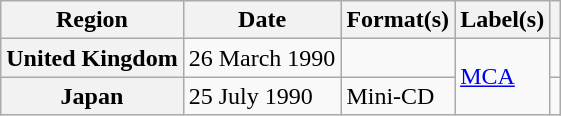<table class="wikitable plainrowheaders">
<tr>
<th scope="col">Region</th>
<th scope="col">Date</th>
<th scope="col">Format(s)</th>
<th scope="col">Label(s)</th>
<th scope="col"></th>
</tr>
<tr>
<th scope="row">United Kingdom</th>
<td>26 March 1990</td>
<td></td>
<td rowspan="2"><a href='#'>MCA</a></td>
<td></td>
</tr>
<tr>
<th scope="row">Japan</th>
<td>25 July 1990</td>
<td>Mini-CD</td>
<td></td>
</tr>
</table>
